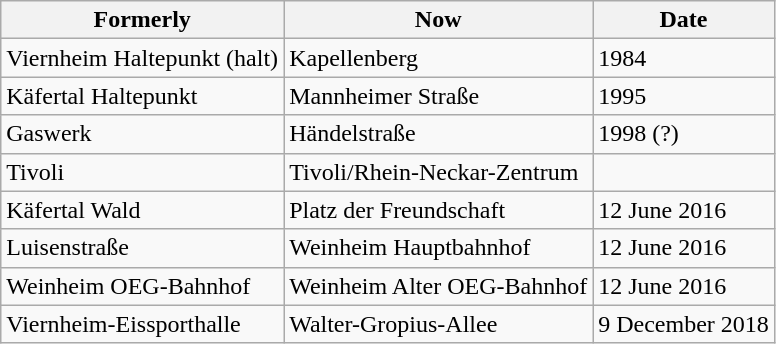<table class="wikitable">
<tr>
<th>Formerly</th>
<th>Now</th>
<th>Date</th>
</tr>
<tr>
<td>Viernheim Haltepunkt (halt)</td>
<td>Kapellenberg</td>
<td>1984</td>
</tr>
<tr>
<td>Käfertal Haltepunkt</td>
<td>Mannheimer Straße</td>
<td>1995</td>
</tr>
<tr>
<td>Gaswerk</td>
<td>Händelstraße</td>
<td>1998 (?)</td>
</tr>
<tr>
<td>Tivoli</td>
<td>Tivoli/Rhein-Neckar-Zentrum</td>
<td></td>
</tr>
<tr>
<td>Käfertal Wald</td>
<td>Platz der Freundschaft</td>
<td>12 June 2016</td>
</tr>
<tr>
<td>Luisenstraße</td>
<td>Weinheim Hauptbahnhof</td>
<td>12 June 2016</td>
</tr>
<tr>
<td>Weinheim OEG-Bahnhof</td>
<td>Weinheim Alter OEG-Bahnhof</td>
<td>12 June 2016</td>
</tr>
<tr>
<td>Viernheim-Eissporthalle</td>
<td>Walter-Gropius-Allee</td>
<td>9 December 2018</td>
</tr>
</table>
